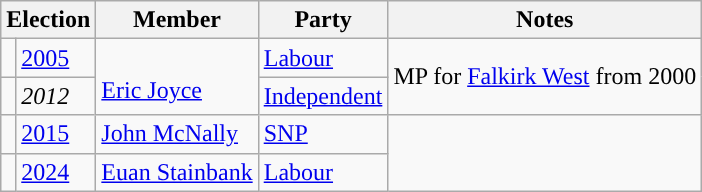<table class="wikitable">
<tr>
<th colspan="2">Election</th>
<th>Member</th>
<th>Party</th>
<th>Notes</th>
</tr>
<tr>
<td style="color:inherit;background-color: "></td>
<td><a href='#'>2005</a></td>
<td rowspan="2" style="border-bottom:1px grey;" valign="middle"><br><a href='#'>Eric Joyce</a></td>
<td><a href='#'>Labour</a></td>
<td rowspan="2">MP for <a href='#'>Falkirk West</a> from 2000</td>
</tr>
<tr>
<td style="color:inherit;background-color: "></td>
<td><em>2012</em></td>
<td><a href='#'>Independent</a></td>
</tr>
<tr>
<td style="color:inherit;background-color: "></td>
<td><a href='#'>2015</a></td>
<td><a href='#'>John McNally</a></td>
<td><a href='#'>SNP</a></td>
</tr>
<tr>
<td style="color:inherit;background-color: "></td>
<td><a href='#'>2024</a></td>
<td><a href='#'>Euan Stainbank</a></td>
<td><a href='#'>Labour</a></td>
</tr>
</table>
